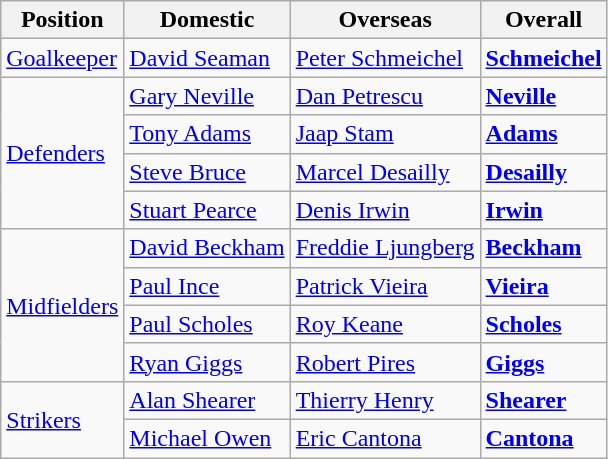<table class="wikitable">
<tr>
<th>Position</th>
<th>Domestic</th>
<th>Overseas</th>
<th>Overall</th>
</tr>
<tr>
<td><a href='#'>Goalkeeper</a></td>
<td> <a href='#'>David Seaman</a></td>
<td> <a href='#'>Peter Schmeichel</a></td>
<td><strong><a href='#'>Schmeichel</a></strong></td>
</tr>
<tr>
<td rowspan=4 valign=middle><a href='#'>Defenders</a></td>
<td> <a href='#'>Gary Neville</a></td>
<td> <a href='#'>Dan Petrescu</a></td>
<td><strong><a href='#'>Neville</a></strong></td>
</tr>
<tr>
<td> <a href='#'>Tony Adams</a></td>
<td> <a href='#'>Jaap Stam</a></td>
<td><strong><a href='#'>Adams</a></strong></td>
</tr>
<tr>
<td> <a href='#'>Steve Bruce</a></td>
<td> <a href='#'>Marcel Desailly</a></td>
<td><strong><a href='#'>Desailly</a></strong></td>
</tr>
<tr>
<td> <a href='#'>Stuart Pearce</a></td>
<td> <a href='#'>Denis Irwin</a></td>
<td><strong><a href='#'>Irwin</a></strong></td>
</tr>
<tr>
<td rowspan=4 valign=middle><a href='#'>Midfielders</a></td>
<td> <a href='#'>David Beckham</a></td>
<td> <a href='#'>Freddie Ljungberg</a></td>
<td><strong><a href='#'>Beckham</a></strong></td>
</tr>
<tr>
<td> <a href='#'>Paul Ince</a></td>
<td> <a href='#'>Patrick Vieira</a></td>
<td><strong><a href='#'>Vieira</a></strong></td>
</tr>
<tr>
<td> <a href='#'>Paul Scholes</a></td>
<td> <a href='#'>Roy Keane</a></td>
<td><strong><a href='#'>Scholes</a></strong></td>
</tr>
<tr>
<td> <a href='#'>Ryan Giggs</a></td>
<td> <a href='#'>Robert Pires</a></td>
<td><strong><a href='#'>Giggs</a></strong></td>
</tr>
<tr>
<td rowspan=2 valign=middle><a href='#'>Strikers</a></td>
<td> <a href='#'>Alan Shearer</a></td>
<td> <a href='#'>Thierry Henry</a></td>
<td><strong><a href='#'>Shearer</a></strong></td>
</tr>
<tr>
<td> <a href='#'>Michael Owen</a></td>
<td> <a href='#'>Eric Cantona</a></td>
<td><strong><a href='#'>Cantona</a></strong></td>
</tr>
</table>
